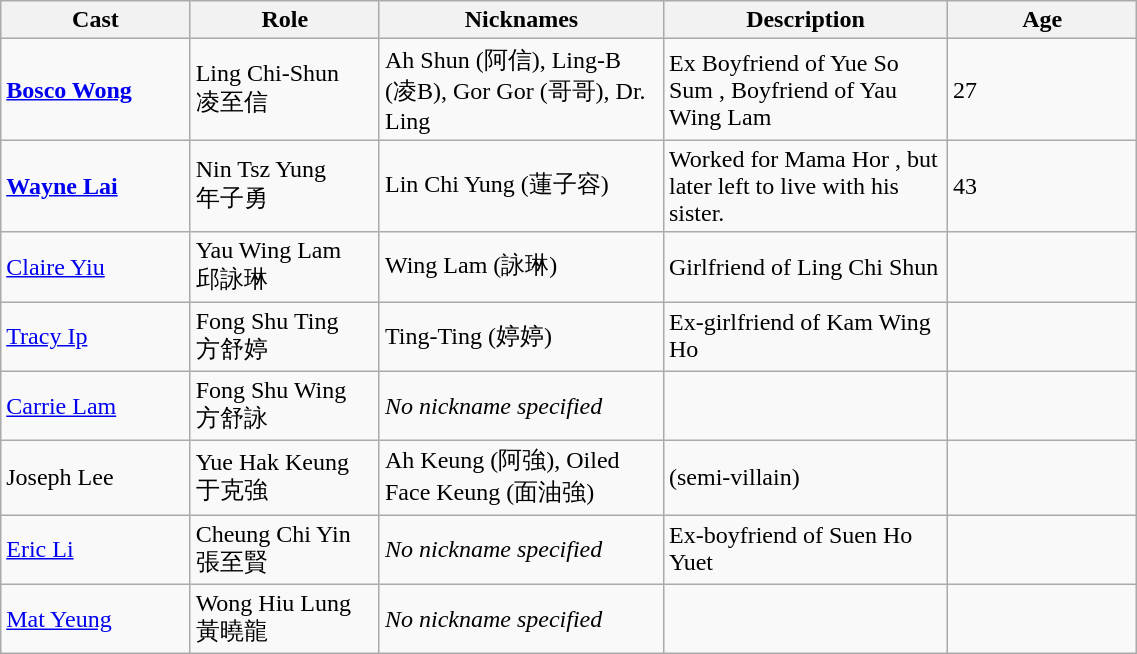<table class="wikitable" width="60%">
<tr>
<th style="width:10%">Cast</th>
<th style="width:10%">Role</th>
<th style="width:15%">Nicknames</th>
<th style="width:15%">Description</th>
<th style="width:10%">Age</th>
</tr>
<tr>
<td><strong><a href='#'>Bosco Wong</a></strong></td>
<td>Ling Chi-Shun<br>凌至信</td>
<td>Ah Shun (阿信), Ling-B (凌B), Gor Gor (哥哥), Dr. Ling</td>
<td>Ex Boyfriend of Yue So Sum , Boyfriend of Yau Wing Lam</td>
<td>27</td>
</tr>
<tr>
<td><strong><a href='#'>Wayne Lai</a></strong></td>
<td>Nin Tsz Yung<br>年子勇</td>
<td>Lin Chi Yung (蓮子容)</td>
<td>Worked for Mama Hor , but later left to live with his sister.</td>
<td>43</td>
</tr>
<tr>
<td><a href='#'>Claire Yiu</a></td>
<td>Yau Wing Lam<br>邱詠琳</td>
<td>Wing Lam (詠琳)</td>
<td>Girlfriend of Ling Chi Shun</td>
<td></td>
</tr>
<tr>
<td><a href='#'>Tracy Ip</a></td>
<td>Fong Shu Ting<br>方舒婷</td>
<td>Ting-Ting (婷婷)</td>
<td>Ex-girlfriend of Kam Wing Ho</td>
<td></td>
</tr>
<tr>
<td><a href='#'>Carrie Lam</a></td>
<td>Fong Shu Wing<br>方舒詠</td>
<td><em>No nickname specified</em></td>
<td></td>
<td></td>
</tr>
<tr>
<td>Joseph Lee</td>
<td>Yue Hak Keung<br>于克強</td>
<td>Ah Keung (阿強), Oiled Face Keung (面油強)</td>
<td>(semi-villain)</td>
<td></td>
</tr>
<tr>
<td><a href='#'>Eric Li</a></td>
<td>Cheung Chi Yin<br>張至賢</td>
<td><em>No nickname specified</em></td>
<td>Ex-boyfriend of Suen Ho Yuet</td>
<td></td>
</tr>
<tr>
<td><a href='#'>Mat Yeung</a></td>
<td>Wong Hiu Lung<br>黃曉龍</td>
<td><em>No nickname specified</em></td>
<td></td>
<td></td>
</tr>
</table>
